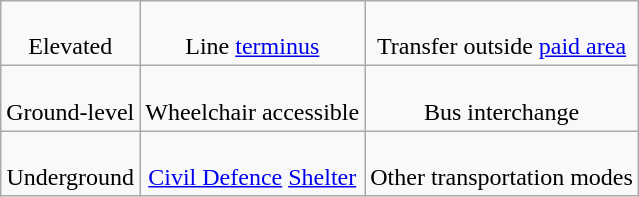<table class="wikitable">
<tr>
<td align=center><br>Elevated</td>
<td align=center> <br>Line <a href='#'>terminus</a></td>
<td align=center><br>Transfer outside <a href='#'>paid area</a></td>
</tr>
<tr>
<td align=center><br>Ground-level</td>
<td style='border-style: none none none none;text-align:center;'><br>Wheelchair accessible</td>
<td align=center><br>Bus interchange</td>
</tr>
<tr>
<td align=center><br>Underground</td>
<td align=center><br><a href='#'>Civil Defence</a> <a href='#'>Shelter</a></td>
<td align=center>      <br> Other transportation modes</td>
</tr>
</table>
